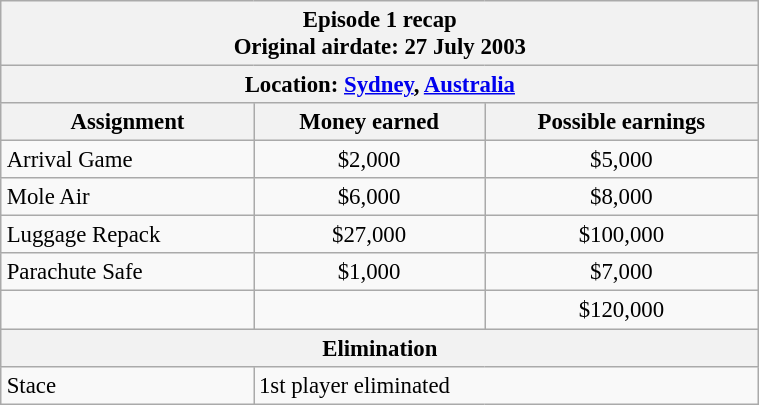<table class="wikitable" style="font-size: 95%; margin: 10px" align="right" width="40%">
<tr>
<th colspan=3>Episode 1 recap<br>Original airdate: 27 July 2003</th>
</tr>
<tr>
<th colspan=3>Location: <a href='#'>Sydney</a>, <a href='#'>Australia</a></th>
</tr>
<tr>
<th>Assignment</th>
<th>Money earned</th>
<th>Possible earnings</th>
</tr>
<tr>
<td>Arrival Game</td>
<td align="center">$2,000</td>
<td align="center">$5,000</td>
</tr>
<tr>
<td>Mole Air</td>
<td align="center">$6,000</td>
<td align="center">$8,000</td>
</tr>
<tr>
<td>Luggage Repack</td>
<td align="center">$27,000</td>
<td align="center">$100,000</td>
</tr>
<tr>
<td>Parachute Safe</td>
<td align="center">$1,000</td>
<td align="center">$7,000</td>
</tr>
<tr>
<td><strong></strong></td>
<td align="center"><strong></strong></td>
<td align="center">$120,000</td>
</tr>
<tr>
<th colspan=3>Elimination</th>
</tr>
<tr>
<td>Stace</td>
<td colspan=2>1st player eliminated</td>
</tr>
</table>
